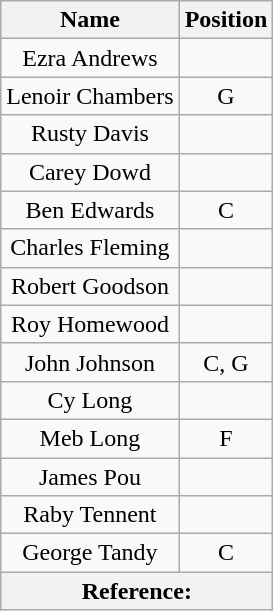<table class="wikitable">
<tr>
<th>Name</th>
<th>Position</th>
</tr>
<tr>
<td style="text-align:center;">Ezra Andrews</td>
<td style="text-align:center;"></td>
</tr>
<tr>
<td style="text-align:center;">Lenoir Chambers</td>
<td style="text-align:center;">G</td>
</tr>
<tr>
<td style="text-align:center;">Rusty Davis</td>
<td style="text-align:center;"></td>
</tr>
<tr>
<td style="text-align:center;">Carey Dowd</td>
<td style="text-align:center;"></td>
</tr>
<tr>
<td style="text-align:center;">Ben Edwards</td>
<td style="text-align:center;">C</td>
</tr>
<tr>
<td style="text-align:center;">Charles Fleming</td>
<td style="text-align:center;"></td>
</tr>
<tr>
<td style="text-align:center;">Robert Goodson</td>
<td style="text-align:center;"></td>
</tr>
<tr>
<td style="text-align:center;">Roy Homewood</td>
<td style="text-align:center;"></td>
</tr>
<tr>
<td style="text-align:center;">John Johnson</td>
<td style="text-align:center;">C, G</td>
</tr>
<tr>
<td style="text-align:center;">Cy Long</td>
<td style="text-align:center;"></td>
</tr>
<tr>
<td style="text-align:center;">Meb Long</td>
<td style="text-align:center;">F</td>
</tr>
<tr>
<td style="text-align:center;">James Pou</td>
<td style="text-align:center;"></td>
</tr>
<tr>
<td style="text-align:center;">Raby Tennent</td>
<td style="text-align:center;"></td>
</tr>
<tr>
<td style="text-align:center;">George Tandy</td>
<td style="text-align:center;">C</td>
</tr>
<tr>
<th style="text-align:center;" colspan="2">Reference:</th>
</tr>
</table>
